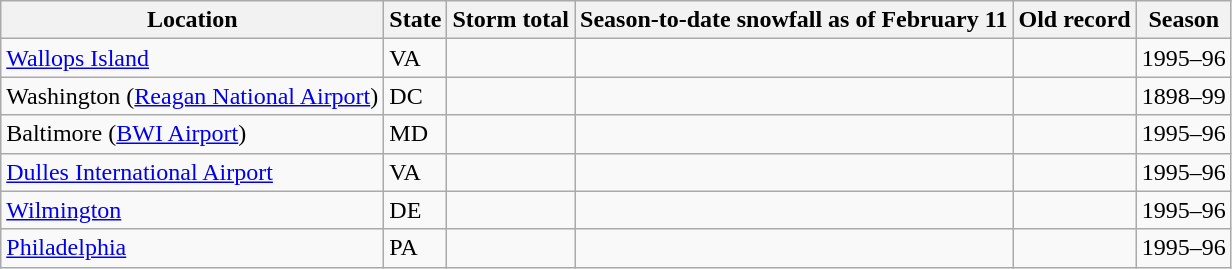<table class="wikitable">
<tr>
<th>Location</th>
<th>State</th>
<th>Storm total</th>
<th>Season-to-date snowfall as of February 11</th>
<th>Old record</th>
<th>Season</th>
</tr>
<tr>
<td><a href='#'>Wallops Island</a></td>
<td>VA</td>
<td></td>
<td></td>
<td></td>
<td>1995–96</td>
</tr>
<tr>
<td>Washington (<a href='#'>Reagan National Airport</a>)</td>
<td>DC</td>
<td></td>
<td></td>
<td></td>
<td>1898–99</td>
</tr>
<tr>
<td>Baltimore (<a href='#'>BWI Airport</a>)</td>
<td>MD</td>
<td></td>
<td></td>
<td></td>
<td>1995–96</td>
</tr>
<tr>
<td><a href='#'>Dulles International Airport</a></td>
<td>VA</td>
<td></td>
<td></td>
<td></td>
<td>1995–96</td>
</tr>
<tr>
<td><a href='#'>Wilmington</a></td>
<td>DE</td>
<td></td>
<td></td>
<td></td>
<td>1995–96</td>
</tr>
<tr>
<td><a href='#'>Philadelphia</a></td>
<td>PA</td>
<td></td>
<td></td>
<td></td>
<td>1995–96</td>
</tr>
</table>
